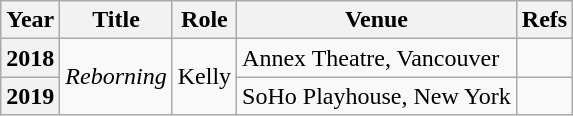<table class="wikitable sortable plainrowheaders">
<tr>
<th scope="col">Year</th>
<th scope="col">Title</th>
<th scope="col">Role</th>
<th scope="cole">Venue</th>
<th class="unsortable">Refs</th>
</tr>
<tr>
<th>2018</th>
<td rowspan="2"><em>Reborning</em></td>
<td rowspan="2">Kelly</td>
<td>Annex Theatre, Vancouver</td>
<td style="text-align:center;"></td>
</tr>
<tr>
<th>2019</th>
<td>SoHo Playhouse, New York</td>
<td style="text-align:center;"></td>
</tr>
</table>
